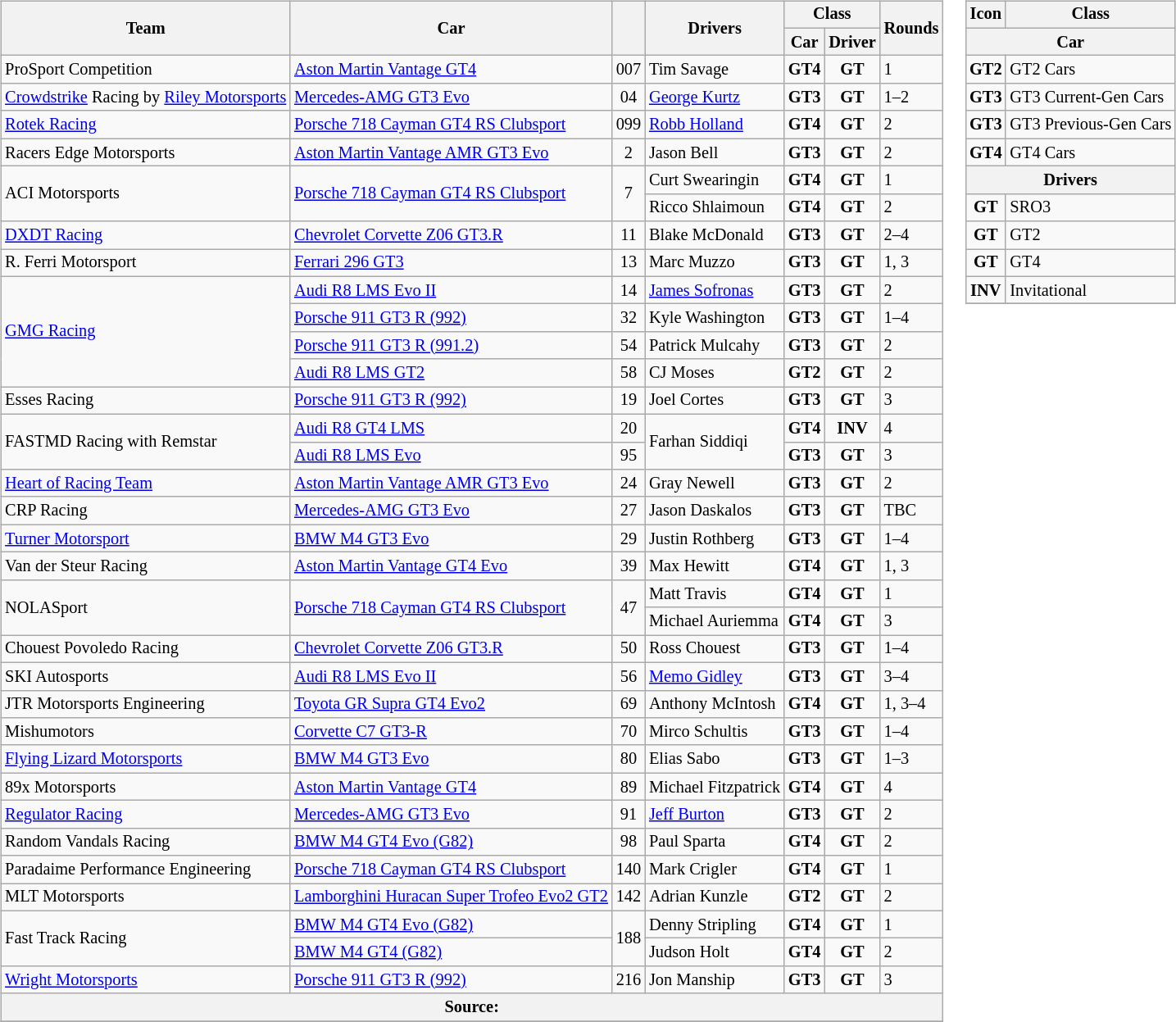<table>
<tr>
<td><br><table class="wikitable" style="font-size:85%;">
<tr>
<th rowspan="2">Team</th>
<th rowspan="2">Car</th>
<th rowspan="2"></th>
<th rowspan="2">Drivers</th>
<th colspan="2">Class</th>
<th rowspan="2">Rounds</th>
</tr>
<tr>
<th>Car</th>
<th>Driver</th>
</tr>
<tr>
<td> ProSport Competition</td>
<td><a href='#'>Aston Martin Vantage GT4</a></td>
<td align="center">007</td>
<td> Tim Savage</td>
<td align="center"><strong><span>GT4</span></strong></td>
<td align="center"><strong><span>GT</span></strong></td>
<td>1</td>
</tr>
<tr>
<td> <a href='#'>Crowdstrike</a> Racing by <a href='#'>Riley Motorsports</a></td>
<td><a href='#'>Mercedes-AMG GT3 Evo</a></td>
<td align="center">04</td>
<td> <a href='#'>George Kurtz</a></td>
<td align="center"><strong><span>GT3</span></strong></td>
<td align="center"><strong><span>GT</span></strong></td>
<td>1–2</td>
</tr>
<tr>
<td> <a href='#'>Rotek Racing</a></td>
<td><a href='#'>Porsche 718 Cayman GT4 RS Clubsport</a></td>
<td align="center">099</td>
<td> <a href='#'>Robb Holland</a></td>
<td align="center"><strong><span>GT4</span></strong></td>
<td align="center"><strong><span>GT</span></strong></td>
<td>2</td>
</tr>
<tr>
<td> Racers Edge Motorsports</td>
<td><a href='#'>Aston Martin Vantage AMR GT3 Evo</a></td>
<td align="center">2</td>
<td> Jason Bell</td>
<td align="center"><strong><span>GT3</span></strong></td>
<td align="center"><strong><span>GT</span></strong></td>
<td>2</td>
</tr>
<tr>
<td rowspan="2"> ACI Motorsports</td>
<td rowspan="2"><a href='#'>Porsche 718 Cayman GT4 RS Clubsport</a></td>
<td rowspan="2" align="center">7</td>
<td> Curt Swearingin</td>
<td align="center"><strong><span>GT4</span></strong></td>
<td align="center"><strong><span>GT</span></strong></td>
<td>1</td>
</tr>
<tr>
<td> Ricco Shlaimoun</td>
<td align="center"><strong><span>GT4</span></strong></td>
<td align="center"><strong><span>GT</span></strong></td>
<td>2</td>
</tr>
<tr>
<td> <a href='#'>DXDT Racing</a></td>
<td><a href='#'>Chevrolet Corvette Z06 GT3.R</a></td>
<td align="center">11</td>
<td> Blake McDonald</td>
<td align="center"><strong><span>GT3</span></strong></td>
<td align="center"><strong><span>GT</span></strong></td>
<td>2–4</td>
</tr>
<tr>
<td> R. Ferri Motorsport</td>
<td><a href='#'>Ferrari 296 GT3</a></td>
<td align="center">13</td>
<td> Marc Muzzo</td>
<td align="center"><strong><span>GT3</span></strong></td>
<td align="center"><strong><span>GT</span></strong></td>
<td>1, 3</td>
</tr>
<tr>
<td rowspan="4"> <a href='#'>GMG Racing</a></td>
<td><a href='#'>Audi R8 LMS Evo II</a></td>
<td align="center">14</td>
<td> <a href='#'>James Sofronas</a></td>
<td align="center"><strong><span>GT3</span></strong></td>
<td align="center"><strong><span>GT</span></strong></td>
<td>2</td>
</tr>
<tr>
<td><a href='#'>Porsche 911 GT3 R (992)</a></td>
<td align="center">32</td>
<td> Kyle Washington</td>
<td align="center"><strong><span>GT3</span></strong></td>
<td align="center"><strong><span>GT</span></strong></td>
<td>1–4</td>
</tr>
<tr>
<td><a href='#'>Porsche 911 GT3 R (991.2)</a></td>
<td align="center">54</td>
<td> Patrick Mulcahy</td>
<td align="center"><strong><span>GT3</span></strong></td>
<td align="center"><strong><span>GT</span></strong></td>
<td>2</td>
</tr>
<tr>
<td><a href='#'>Audi R8 LMS GT2</a></td>
<td align="center">58</td>
<td> CJ Moses</td>
<td align="center"><strong><span>GT2</span></strong></td>
<td align="center"><strong><span>GT</span></strong></td>
<td>2</td>
</tr>
<tr>
<td> Esses Racing</td>
<td><a href='#'>Porsche 911 GT3 R (992)</a></td>
<td align="center">19</td>
<td> Joel Cortes</td>
<td align="center"><strong><span>GT3</span></strong></td>
<td align="center"><strong><span>GT</span></strong></td>
<td>3</td>
</tr>
<tr>
<td rowspan="2"> FASTMD Racing with Remstar</td>
<td><a href='#'>Audi R8 GT4 LMS</a></td>
<td align="center">20</td>
<td rowspan="2"> Farhan Siddiqi</td>
<td align="center"><strong><span>GT4</span></strong></td>
<td align="center"><strong><span>INV</span></strong></td>
<td>4</td>
</tr>
<tr>
<td><a href='#'>Audi R8 LMS Evo</a></td>
<td align="center">95</td>
<td align="center"><strong><span>GT3</span></strong></td>
<td align="center"><strong><span>GT</span></strong></td>
<td>3</td>
</tr>
<tr>
<td> <a href='#'>Heart of Racing Team</a></td>
<td><a href='#'>Aston Martin Vantage AMR GT3 Evo</a></td>
<td align="center">24</td>
<td> Gray Newell</td>
<td align="center"><strong><span>GT3</span></strong></td>
<td align="center"><strong><span>GT</span></strong></td>
<td>2</td>
</tr>
<tr>
<td> CRP Racing</td>
<td><a href='#'>Mercedes-AMG GT3 Evo</a></td>
<td align="center">27</td>
<td> Jason Daskalos</td>
<td align="center"><strong><span>GT3</span></strong></td>
<td align="center"><strong><span>GT</span></strong></td>
<td>TBC</td>
</tr>
<tr>
<td> <a href='#'>Turner Motorsport</a></td>
<td><a href='#'>BMW M4 GT3 Evo</a></td>
<td align="center">29</td>
<td> Justin Rothberg</td>
<td align="center"><strong><span>GT3</span></strong></td>
<td align="center"><strong><span>GT</span></strong></td>
<td>1–4</td>
</tr>
<tr>
<td> Van der Steur Racing</td>
<td><a href='#'>Aston Martin Vantage GT4 Evo</a></td>
<td align="center">39</td>
<td> Max Hewitt</td>
<td align="center"><strong><span>GT4</span></strong></td>
<td align="center"><strong><span>GT</span></strong></td>
<td>1, 3</td>
</tr>
<tr>
<td rowspan="2"> NOLASport</td>
<td rowspan="2"><a href='#'>Porsche 718 Cayman GT4 RS Clubsport</a></td>
<td rowspan="2" align="center">47</td>
<td> Matt Travis</td>
<td align="center"><strong><span>GT4</span></strong></td>
<td align="center"><strong><span>GT</span></strong></td>
<td>1</td>
</tr>
<tr>
<td> Michael Auriemma</td>
<td align="center"><strong><span>GT4</span></strong></td>
<td align="center"><strong><span>GT</span></strong></td>
<td>3</td>
</tr>
<tr>
<td> Chouest Povoledo Racing</td>
<td><a href='#'>Chevrolet Corvette Z06 GT3.R</a></td>
<td align="center">50</td>
<td> Ross Chouest</td>
<td align="center"><strong><span>GT3</span></strong></td>
<td align="center"><strong><span>GT</span></strong></td>
<td>1–4</td>
</tr>
<tr>
<td> SKI Autosports</td>
<td><a href='#'>Audi R8 LMS Evo II</a></td>
<td align="center">56</td>
<td> <a href='#'>Memo Gidley</a></td>
<td align="center"><strong><span>GT3</span></strong></td>
<td align="center"><strong><span>GT</span></strong></td>
<td>3–4</td>
</tr>
<tr>
<td> JTR Motorsports Engineering</td>
<td><a href='#'>Toyota GR Supra GT4 Evo2</a></td>
<td align="center">69</td>
<td> Anthony McIntosh</td>
<td align="center"><strong><span>GT4</span></strong></td>
<td align="center"><strong><span>GT</span></strong></td>
<td>1, 3–4</td>
</tr>
<tr>
<td> Mishumotors</td>
<td><a href='#'>Corvette C7 GT3-R</a></td>
<td align="center">70</td>
<td> Mirco Schultis</td>
<td align="center"><strong><span>GT3</span></strong></td>
<td align="center"><strong><span>GT</span></strong></td>
<td>1–4</td>
</tr>
<tr>
<td> <a href='#'>Flying Lizard Motorsports</a></td>
<td><a href='#'>BMW M4 GT3 Evo</a></td>
<td align="center">80</td>
<td> Elias Sabo</td>
<td align="center"><strong><span>GT3</span></strong></td>
<td align="center"><strong><span>GT</span></strong></td>
<td>1–3</td>
</tr>
<tr>
<td> 89x Motorsports</td>
<td><a href='#'>Aston Martin Vantage GT4</a></td>
<td align="center">89</td>
<td> Michael Fitzpatrick</td>
<td align="center"><strong><span>GT4</span></strong></td>
<td align="center"><strong><span>GT</span></strong></td>
<td>4</td>
</tr>
<tr>
<td> <a href='#'>Regulator Racing</a></td>
<td><a href='#'>Mercedes-AMG GT3 Evo</a></td>
<td align="center">91</td>
<td> <a href='#'>Jeff Burton</a></td>
<td align="center"><strong><span>GT3</span></strong></td>
<td align="center"><strong><span>GT</span></strong></td>
<td>2</td>
</tr>
<tr>
<td> Random Vandals Racing</td>
<td><a href='#'>BMW M4 GT4 Evo (G82)</a></td>
<td align="center">98</td>
<td> Paul Sparta</td>
<td align="center"><strong><span>GT4</span></strong></td>
<td align="center"><strong><span>GT</span></strong></td>
<td>2</td>
</tr>
<tr>
<td> Paradaime Performance Engineering</td>
<td><a href='#'>Porsche 718 Cayman GT4 RS Clubsport</a></td>
<td align="center">140</td>
<td> Mark Crigler</td>
<td align="center"><strong><span>GT4</span></strong></td>
<td align="center"><strong><span>GT</span></strong></td>
<td>1</td>
</tr>
<tr>
<td> MLT Motorsports</td>
<td><a href='#'>Lamborghini Huracan Super Trofeo Evo2 GT2</a></td>
<td align="center">142</td>
<td> Adrian Kunzle</td>
<td align="center"><strong><span>GT2</span></strong></td>
<td align="center"><strong><span>GT</span></strong></td>
<td>2</td>
</tr>
<tr>
<td rowspan="2"> Fast Track Racing</td>
<td><a href='#'>BMW M4 GT4 Evo (G82)</a></td>
<td rowspan="2" align="center">188</td>
<td> Denny Stripling</td>
<td align="center"><strong><span>GT4</span></strong></td>
<td align="center"><strong><span>GT</span></strong></td>
<td>1</td>
</tr>
<tr>
<td><a href='#'>BMW M4 GT4 (G82)</a></td>
<td> Judson Holt</td>
<td align="center"><strong><span>GT4</span></strong></td>
<td align="center"><strong><span>GT</span></strong></td>
<td>2</td>
</tr>
<tr>
<td> <a href='#'>Wright Motorsports</a></td>
<td><a href='#'>Porsche 911 GT3 R (992)</a></td>
<td align="center">216</td>
<td> Jon Manship</td>
<td align="center"><strong><span>GT3</span></strong></td>
<td align="center"><strong><span>GT</span></strong></td>
<td>3</td>
</tr>
<tr>
<th colspan="7">Source:</th>
</tr>
<tr>
</tr>
</table>
</td>
<td valign="top"><br><table class="wikitable" style="font-size: 85%;">
<tr>
<th>Icon</th>
<th>Class</th>
</tr>
<tr>
<th colspan="2">Car</th>
</tr>
<tr>
<td align="center"><strong><span>GT2</span></strong></td>
<td>GT2 Cars</td>
</tr>
<tr>
<td align="center"><strong><span>GT3</span></strong></td>
<td>GT3 Current-Gen Cars</td>
</tr>
<tr>
<td align="center"><strong><span>GT3</span></strong></td>
<td>GT3 Previous-Gen Cars</td>
</tr>
<tr>
<td align="center"><strong><span>GT4</span></strong></td>
<td>GT4 Cars</td>
</tr>
<tr>
<th colspan="2">Drivers</th>
</tr>
<tr>
<td align="center"><strong><span>GT</span></strong></td>
<td>SRO3</td>
</tr>
<tr>
<td align="center"><strong><span>GT</span></strong></td>
<td>GT2</td>
</tr>
<tr>
<td align="center"><strong><span>GT</span></strong></td>
<td>GT4</td>
</tr>
<tr>
<td align="center"><strong><span>INV</span></strong></td>
<td>Invitational</td>
</tr>
<tr>
</tr>
</table>
</td>
</tr>
</table>
